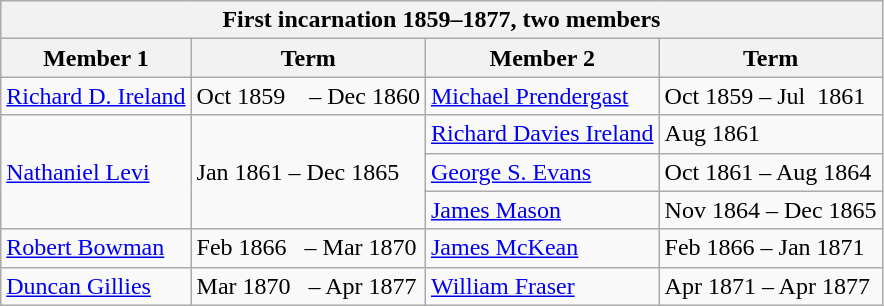<table class="wikitable">
<tr>
<th colspan="4">First incarnation 1859–1877, two members</th>
</tr>
<tr>
<th>Member 1</th>
<th>Term</th>
<th>Member 2</th>
<th>Term</th>
</tr>
<tr>
<td><a href='#'>Richard D. Ireland</a></td>
<td>Oct 1859    – Dec 1860</td>
<td><a href='#'>Michael Prendergast</a></td>
<td>Oct 1859 – Jul  1861</td>
</tr>
<tr>
<td rowspan=3><a href='#'>Nathaniel Levi</a></td>
<td rowspan=3>Jan 1861 – Dec 1865</td>
<td><a href='#'>Richard Davies Ireland</a></td>
<td>Aug 1861</td>
</tr>
<tr>
<td><a href='#'>George S. Evans</a></td>
<td>Oct 1861 – Aug 1864</td>
</tr>
<tr>
<td><a href='#'>James Mason</a></td>
<td>Nov 1864 – Dec 1865</td>
</tr>
<tr>
<td><a href='#'>Robert Bowman</a></td>
<td>Feb 1866   – Mar 1870</td>
<td><a href='#'>James McKean</a></td>
<td>Feb 1866 – Jan 1871</td>
</tr>
<tr>
<td><a href='#'>Duncan Gillies</a></td>
<td>Mar 1870   – Apr 1877</td>
<td><a href='#'>William Fraser</a></td>
<td>Apr 1871 – Apr 1877</td>
</tr>
</table>
